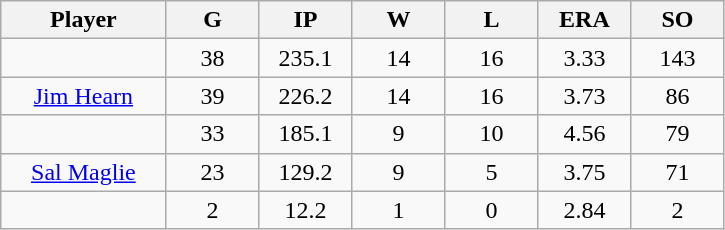<table class="wikitable sortable">
<tr>
<th bgcolor="#DDDDFF" width="16%">Player</th>
<th bgcolor="#DDDDFF" width="9%">G</th>
<th bgcolor="#DDDDFF" width="9%">IP</th>
<th bgcolor="#DDDDFF" width="9%">W</th>
<th bgcolor="#DDDDFF" width="9%">L</th>
<th bgcolor="#DDDDFF" width="9%">ERA</th>
<th bgcolor="#DDDDFF" width="9%">SO</th>
</tr>
<tr align="center">
<td></td>
<td>38</td>
<td>235.1</td>
<td>14</td>
<td>16</td>
<td>3.33</td>
<td>143</td>
</tr>
<tr align="center">
<td><a href='#'>Jim Hearn</a></td>
<td>39</td>
<td>226.2</td>
<td>14</td>
<td>16</td>
<td>3.73</td>
<td>86</td>
</tr>
<tr align=center>
<td></td>
<td>33</td>
<td>185.1</td>
<td>9</td>
<td>10</td>
<td>4.56</td>
<td>79</td>
</tr>
<tr align="center">
<td><a href='#'>Sal Maglie</a></td>
<td>23</td>
<td>129.2</td>
<td>9</td>
<td>5</td>
<td>3.75</td>
<td>71</td>
</tr>
<tr align=center>
<td></td>
<td>2</td>
<td>12.2</td>
<td>1</td>
<td>0</td>
<td>2.84</td>
<td>2</td>
</tr>
</table>
